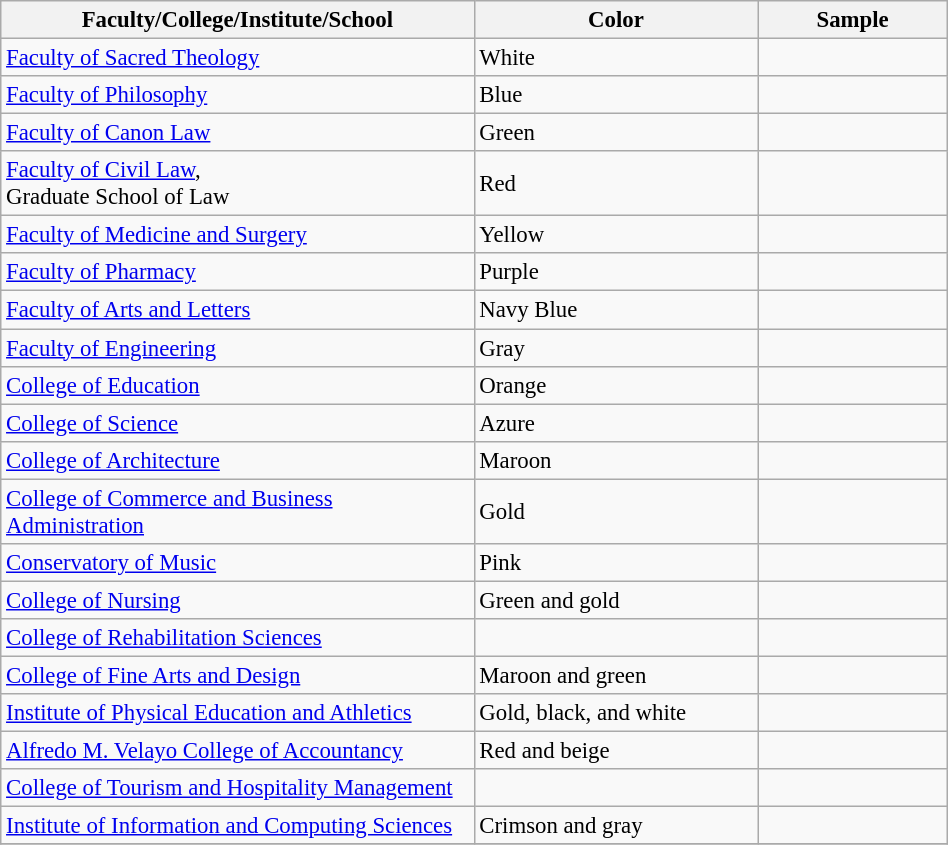<table class="wikitable" width="50%" style="font-size: 95%">
<tr>
<th width=50%>Faculty/College/Institute/School</th>
<th width=30%>Color</th>
<th width=20%>Sample</th>
</tr>
<tr>
<td><a href='#'>Faculty of Sacred Theology</a></td>
<td>White</td>
<td></td>
</tr>
<tr>
<td><a href='#'>Faculty of Philosophy</a></td>
<td>Blue</td>
<td></td>
</tr>
<tr>
<td><a href='#'>Faculty of Canon Law</a></td>
<td>Green</td>
<td></td>
</tr>
<tr>
<td><a href='#'>Faculty of Civil Law</a>, <br> Graduate School of Law</td>
<td>Red</td>
<td></td>
</tr>
<tr>
<td><a href='#'>Faculty of Medicine and Surgery</a></td>
<td>Yellow</td>
<td></td>
</tr>
<tr>
<td><a href='#'>Faculty of Pharmacy</a></td>
<td>Purple</td>
<td></td>
</tr>
<tr>
<td><a href='#'>Faculty of Arts and Letters</a></td>
<td>Navy Blue</td>
<td></td>
</tr>
<tr>
<td><a href='#'>Faculty of Engineering</a></td>
<td>Gray</td>
<td></td>
</tr>
<tr>
<td><a href='#'>College of Education</a></td>
<td>Orange</td>
<td></td>
</tr>
<tr>
<td><a href='#'>College of Science</a></td>
<td>Azure</td>
<td></td>
</tr>
<tr>
<td><a href='#'>College of Architecture</a></td>
<td>Maroon</td>
<td></td>
</tr>
<tr>
<td><a href='#'>College of Commerce and Business Administration</a></td>
<td>Gold</td>
<td></td>
</tr>
<tr>
<td><a href='#'>Conservatory of Music</a></td>
<td>Pink</td>
<td></td>
</tr>
<tr>
<td><a href='#'>College of Nursing</a></td>
<td>Green and gold</td>
<td></td>
</tr>
<tr>
<td><a href='#'>College of Rehabilitation Sciences</a></td>
<td></td>
<td></td>
</tr>
<tr>
<td><a href='#'>College of Fine Arts and Design</a></td>
<td>Maroon and green</td>
<td></td>
</tr>
<tr>
<td><a href='#'>Institute of Physical Education and Athletics</a></td>
<td>Gold, black, and white</td>
<td></td>
</tr>
<tr>
<td><a href='#'>Alfredo M. Velayo College of Accountancy</a></td>
<td>Red and beige</td>
<td></td>
</tr>
<tr>
<td><a href='#'>College of Tourism and Hospitality Management</a></td>
<td></td>
<td></td>
</tr>
<tr>
<td><a href='#'>Institute of Information and Computing Sciences</a></td>
<td>Crimson and gray</td>
<td></td>
</tr>
<tr>
</tr>
</table>
